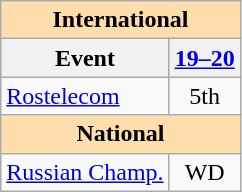<table class="wikitable" style="text-align:center">
<tr>
<th style="background-color: #ffdead; " colspan=2 align=center>International </th>
</tr>
<tr>
<th>Event</th>
<th><a href='#'>19–20</a></th>
</tr>
<tr>
<td align=left> <a href='#'>Rostelecom</a></td>
<td>5th</td>
</tr>
<tr>
<th style="background-color: #ffdead; " colspan=2 align=center>National</th>
</tr>
<tr>
<td align=left><a href='#'>Russian Champ.</a></td>
<td>WD</td>
</tr>
</table>
